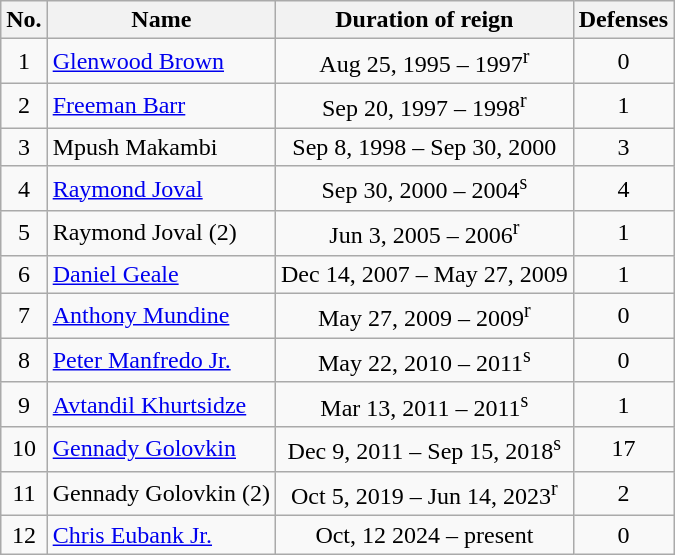<table class="wikitable" style="text-align:center;">
<tr>
<th>No.</th>
<th>Name</th>
<th>Duration of reign</th>
<th>Defenses</th>
</tr>
<tr>
<td>1</td>
<td align=left> <a href='#'>Glenwood Brown</a></td>
<td>Aug 25, 1995 – 1997<sup>r</sup></td>
<td>0</td>
</tr>
<tr>
<td>2</td>
<td align=left> <a href='#'>Freeman Barr</a></td>
<td>Sep 20, 1997 – 1998<sup>r</sup></td>
<td>1</td>
</tr>
<tr>
<td>3</td>
<td align=left> Mpush Makambi</td>
<td>Sep 8, 1998 – Sep 30, 2000</td>
<td>3</td>
</tr>
<tr>
<td>4</td>
<td align=left> <a href='#'>Raymond Joval</a></td>
<td>Sep 30, 2000 – 2004<sup>s</sup></td>
<td>4</td>
</tr>
<tr>
<td>5</td>
<td align=left> Raymond Joval (2)</td>
<td>Jun 3, 2005 – 2006<sup>r</sup></td>
<td>1</td>
</tr>
<tr>
<td>6</td>
<td align=left> <a href='#'>Daniel Geale</a></td>
<td>Dec 14, 2007 – May 27, 2009</td>
<td>1</td>
</tr>
<tr>
<td>7</td>
<td align=left> <a href='#'>Anthony Mundine</a></td>
<td>May 27, 2009 – 2009<sup>r</sup></td>
<td>0</td>
</tr>
<tr>
<td>8</td>
<td align=left> <a href='#'>Peter Manfredo Jr.</a></td>
<td>May 22, 2010 – 2011<sup>s</sup></td>
<td>0</td>
</tr>
<tr>
<td>9</td>
<td align=left> <a href='#'>Avtandil Khurtsidze</a></td>
<td>Mar 13, 2011 – 2011<sup>s</sup></td>
<td>1</td>
</tr>
<tr>
<td>10</td>
<td align=left> <a href='#'>Gennady Golovkin</a></td>
<td>Dec 9, 2011 – Sep 15, 2018<sup>s</sup></td>
<td>17</td>
</tr>
<tr>
<td>11</td>
<td align=left> Gennady Golovkin (2)</td>
<td>Oct 5, 2019 – Jun 14, 2023<sup>r</sup></td>
<td>2</td>
</tr>
<tr>
<td>12</td>
<td align=left> <a href='#'>Chris Eubank Jr. </a></td>
<td>Oct, 12 2024 – present</td>
<td>0</td>
</tr>
</table>
